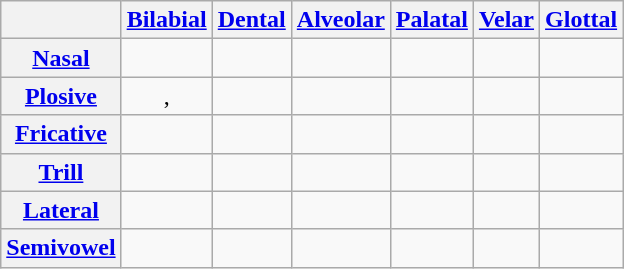<table class="wikitable" style="text-align:center;">
<tr>
<th></th>
<th><a href='#'>Bilabial</a></th>
<th><a href='#'>Dental</a></th>
<th><a href='#'>Alveolar</a></th>
<th><a href='#'>Palatal</a></th>
<th><a href='#'>Velar</a></th>
<th><a href='#'>Glottal</a></th>
</tr>
<tr>
<th><a href='#'>Nasal</a></th>
<td></td>
<td></td>
<td></td>
<td></td>
<td></td>
<td></td>
</tr>
<tr>
<th><a href='#'>Plosive</a></th>
<td>, </td>
<td></td>
<td></td>
<td></td>
<td></td>
<td></td>
</tr>
<tr>
<th><a href='#'>Fricative</a></th>
<td></td>
<td></td>
<td></td>
<td></td>
<td></td>
<td></td>
</tr>
<tr>
<th><a href='#'>Trill</a></th>
<td></td>
<td></td>
<td></td>
<td></td>
<td></td>
<td></td>
</tr>
<tr>
<th><a href='#'>Lateral</a></th>
<td></td>
<td></td>
<td></td>
<td></td>
<td></td>
<td></td>
</tr>
<tr>
<th><a href='#'>Semivowel</a></th>
<td></td>
<td></td>
<td></td>
<td></td>
<td></td>
<td></td>
</tr>
</table>
